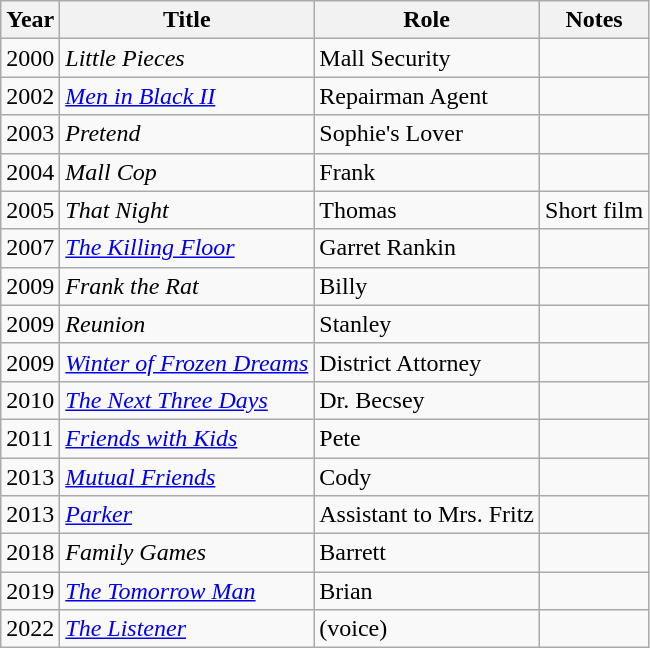<table class="wikitable sortable">
<tr>
<th>Year</th>
<th>Title</th>
<th>Role</th>
<th>Notes</th>
</tr>
<tr>
<td>2000</td>
<td><em>Little Pieces</em></td>
<td>Mall Security</td>
<td></td>
</tr>
<tr>
<td>2002</td>
<td><em><a href='#'>Men in Black II</a></em></td>
<td>Repairman Agent</td>
<td></td>
</tr>
<tr>
<td>2003</td>
<td><em>Pretend</em></td>
<td>Sophie's Lover</td>
<td></td>
</tr>
<tr>
<td>2004</td>
<td><em>Mall Cop</em></td>
<td>Frank</td>
<td></td>
</tr>
<tr>
<td>2005</td>
<td><em>That Night</em></td>
<td>Thomas</td>
<td>Short film</td>
</tr>
<tr>
<td>2007</td>
<td><em><a href='#'>The Killing Floor</a></em></td>
<td>Garret Rankin</td>
<td></td>
</tr>
<tr>
<td>2009</td>
<td><em>Frank the Rat</em></td>
<td>Billy</td>
<td></td>
</tr>
<tr>
<td>2009</td>
<td><em>Reunion</em></td>
<td>Stanley</td>
<td></td>
</tr>
<tr>
<td>2009</td>
<td><em><a href='#'>Winter of Frozen Dreams</a></em></td>
<td>District Attorney</td>
<td></td>
</tr>
<tr>
<td>2010</td>
<td><em><a href='#'>The Next Three Days</a></em></td>
<td>Dr. Becsey</td>
<td></td>
</tr>
<tr>
<td>2011</td>
<td><em><a href='#'>Friends with Kids</a></em></td>
<td>Pete</td>
<td></td>
</tr>
<tr>
<td>2013</td>
<td><em><a href='#'>Mutual Friends</a></em></td>
<td>Cody</td>
<td></td>
</tr>
<tr>
<td>2013</td>
<td><em><a href='#'>Parker</a></em></td>
<td>Assistant to Mrs. Fritz</td>
<td></td>
</tr>
<tr>
<td>2018</td>
<td><em>Family Games</em></td>
<td>Barrett</td>
<td></td>
</tr>
<tr>
<td>2019</td>
<td><em><a href='#'>The Tomorrow Man</a></em></td>
<td>Brian</td>
<td></td>
</tr>
<tr>
<td>2022</td>
<td><em><a href='#'>The Listener</a></em></td>
<td>(voice)</td>
<td></td>
</tr>
</table>
